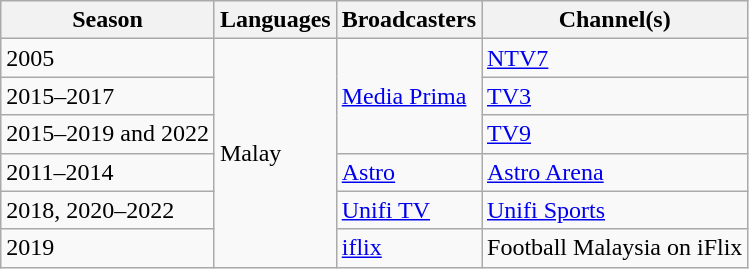<table class="wikitable">
<tr>
<th>Season</th>
<th>Languages</th>
<th>Broadcasters</th>
<th>Channel(s)</th>
</tr>
<tr>
<td>2005</td>
<td rowspan="7">Malay</td>
<td rowspan="3"> <a href='#'>Media Prima</a></td>
<td><a href='#'>NTV7</a></td>
</tr>
<tr>
<td>2015–2017</td>
<td><a href='#'>TV3</a></td>
</tr>
<tr>
<td>2015–2019 and 2022</td>
<td><a href='#'>TV9</a></td>
</tr>
<tr>
<td>2011–2014</td>
<td> <a href='#'>Astro</a></td>
<td><a href='#'>Astro Arena</a></td>
</tr>
<tr>
<td>2018, 2020–2022</td>
<td> <a href='#'>Unifi TV</a></td>
<td><a href='#'>Unifi Sports</a></td>
</tr>
<tr>
<td>2019</td>
<td>  <a href='#'>iflix</a></td>
<td>Football Malaysia on iFlix</td>
</tr>
</table>
